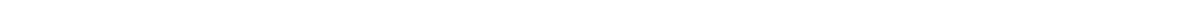<table style="width:1000px; text-align:center;">
<tr style="color:white;">
<td style="background:">15.5%</td>
<td style="background:">8.97%</td>
<td style="background:"><strong>54.77%</strong></td>
<td style="background:">21.16%</td>
</tr>
<tr>
<td></td>
<td></td>
<td></td>
<td></td>
</tr>
</table>
